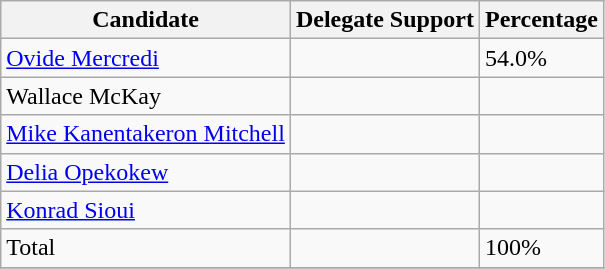<table class="wikitable">
<tr>
<th>Candidate</th>
<th>Delegate Support</th>
<th>Percentage</th>
</tr>
<tr>
<td><a href='#'>Ovide Mercredi</a></td>
<td></td>
<td>54.0%</td>
</tr>
<tr>
<td>Wallace McKay</td>
<td></td>
<td></td>
</tr>
<tr>
<td><a href='#'>Mike Kanentakeron Mitchell</a></td>
<td></td>
<td></td>
</tr>
<tr>
<td><a href='#'>Delia Opekokew</a></td>
<td></td>
<td></td>
</tr>
<tr>
<td><a href='#'>Konrad Sioui</a></td>
<td></td>
<td></td>
</tr>
<tr>
<td>Total</td>
<td></td>
<td>100%</td>
</tr>
<tr>
</tr>
</table>
